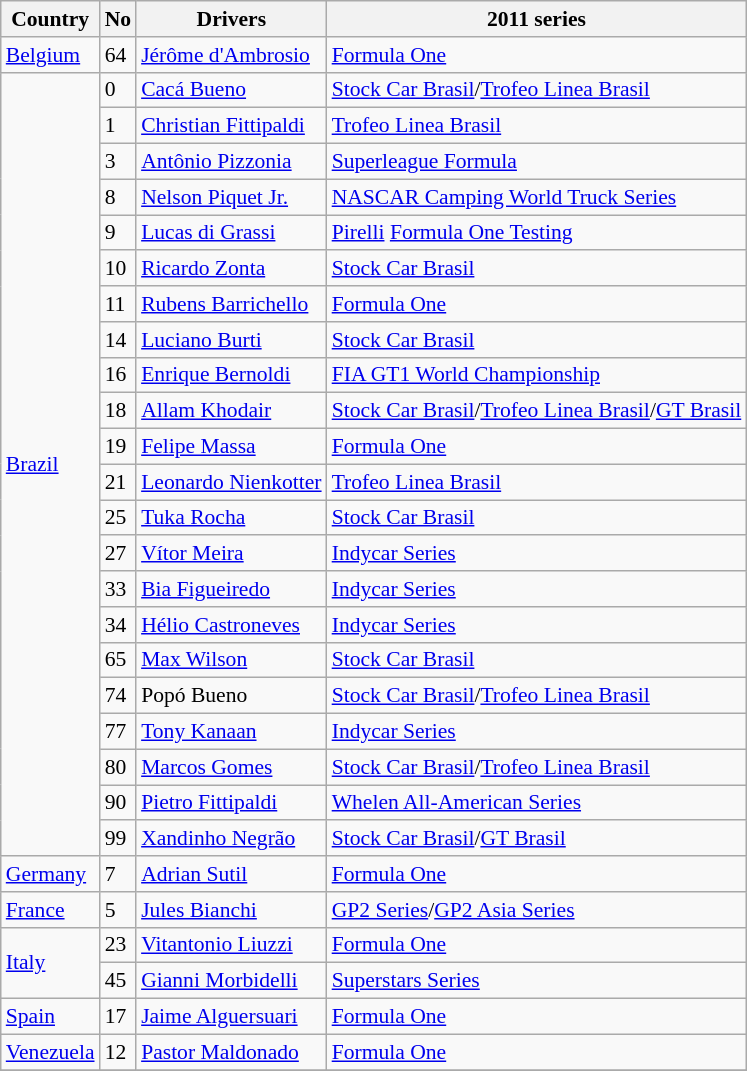<table class="wikitable" style="font-size: 90%">
<tr>
<th>Country</th>
<th>No</th>
<th>Drivers</th>
<th>2011 series</th>
</tr>
<tr>
<td> <a href='#'>Belgium</a></td>
<td>64</td>
<td><a href='#'>Jérôme d'Ambrosio</a></td>
<td><a href='#'>Formula One</a></td>
</tr>
<tr>
<td rowspan=22> <a href='#'>Brazil</a></td>
<td>0</td>
<td><a href='#'>Cacá Bueno</a></td>
<td><a href='#'>Stock Car Brasil</a>/<a href='#'>Trofeo Linea Brasil</a></td>
</tr>
<tr>
<td>1</td>
<td><a href='#'>Christian Fittipaldi</a></td>
<td><a href='#'>Trofeo Linea Brasil</a></td>
</tr>
<tr>
<td>3</td>
<td><a href='#'>Antônio Pizzonia</a></td>
<td><a href='#'>Superleague Formula</a></td>
</tr>
<tr>
<td>8</td>
<td><a href='#'>Nelson Piquet Jr.</a></td>
<td><a href='#'>NASCAR Camping World Truck Series</a></td>
</tr>
<tr>
<td>9</td>
<td><a href='#'>Lucas di Grassi</a></td>
<td><a href='#'>Pirelli</a> <a href='#'>Formula One Testing</a></td>
</tr>
<tr>
<td>10</td>
<td><a href='#'>Ricardo Zonta</a></td>
<td><a href='#'>Stock Car Brasil</a></td>
</tr>
<tr>
<td>11</td>
<td><a href='#'>Rubens Barrichello</a></td>
<td><a href='#'>Formula One</a></td>
</tr>
<tr>
<td>14</td>
<td><a href='#'>Luciano Burti</a></td>
<td><a href='#'>Stock Car Brasil</a></td>
</tr>
<tr>
<td>16</td>
<td><a href='#'>Enrique Bernoldi</a></td>
<td><a href='#'>FIA GT1 World Championship</a></td>
</tr>
<tr>
<td>18</td>
<td><a href='#'>Allam Khodair</a></td>
<td><a href='#'>Stock Car Brasil</a>/<a href='#'>Trofeo Linea Brasil</a>/<a href='#'>GT Brasil</a></td>
</tr>
<tr>
<td>19</td>
<td><a href='#'>Felipe Massa</a></td>
<td><a href='#'>Formula One</a></td>
</tr>
<tr>
<td>21</td>
<td><a href='#'>Leonardo Nienkotter</a></td>
<td><a href='#'>Trofeo Linea Brasil</a></td>
</tr>
<tr>
<td>25</td>
<td><a href='#'>Tuka Rocha</a></td>
<td><a href='#'>Stock Car Brasil</a></td>
</tr>
<tr>
<td>27</td>
<td><a href='#'>Vítor Meira</a></td>
<td><a href='#'>Indycar Series</a></td>
</tr>
<tr>
<td>33</td>
<td><a href='#'>Bia Figueiredo</a></td>
<td><a href='#'>Indycar Series</a></td>
</tr>
<tr>
<td>34</td>
<td><a href='#'>Hélio Castroneves</a></td>
<td><a href='#'>Indycar Series</a></td>
</tr>
<tr>
<td>65</td>
<td><a href='#'>Max Wilson</a></td>
<td><a href='#'>Stock Car Brasil</a></td>
</tr>
<tr>
<td>74</td>
<td>Popó Bueno</td>
<td><a href='#'>Stock Car Brasil</a>/<a href='#'>Trofeo Linea Brasil</a></td>
</tr>
<tr>
<td>77</td>
<td><a href='#'>Tony Kanaan</a></td>
<td><a href='#'>Indycar Series</a></td>
</tr>
<tr>
<td>80</td>
<td><a href='#'>Marcos Gomes</a></td>
<td><a href='#'>Stock Car Brasil</a>/<a href='#'>Trofeo Linea Brasil</a></td>
</tr>
<tr>
<td>90</td>
<td><a href='#'>Pietro Fittipaldi</a></td>
<td><a href='#'>Whelen All-American Series</a></td>
</tr>
<tr>
<td>99</td>
<td><a href='#'>Xandinho Negrão</a></td>
<td><a href='#'>Stock Car Brasil</a>/<a href='#'>GT Brasil</a></td>
</tr>
<tr>
<td> <a href='#'>Germany</a></td>
<td>7</td>
<td><a href='#'>Adrian Sutil</a></td>
<td><a href='#'>Formula One</a></td>
</tr>
<tr>
<td> <a href='#'>France</a></td>
<td>5</td>
<td><a href='#'>Jules Bianchi</a></td>
<td><a href='#'>GP2 Series</a>/<a href='#'>GP2 Asia Series</a></td>
</tr>
<tr>
<td rowspan=2> <a href='#'>Italy</a></td>
<td>23</td>
<td><a href='#'>Vitantonio Liuzzi</a></td>
<td><a href='#'>Formula One</a></td>
</tr>
<tr>
<td>45</td>
<td><a href='#'>Gianni Morbidelli</a></td>
<td><a href='#'>Superstars Series</a></td>
</tr>
<tr>
<td> <a href='#'>Spain</a></td>
<td>17</td>
<td><a href='#'>Jaime Alguersuari</a></td>
<td><a href='#'>Formula One</a></td>
</tr>
<tr>
<td> <a href='#'>Venezuela</a></td>
<td>12</td>
<td><a href='#'>Pastor Maldonado</a></td>
<td><a href='#'>Formula One</a></td>
</tr>
<tr>
</tr>
</table>
